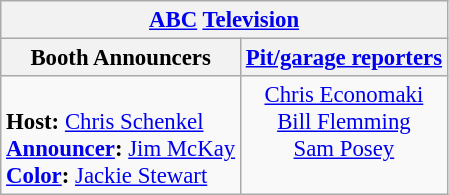<table class="wikitable" style="font-size: 95%;">
<tr>
<th colspan=2><a href='#'>ABC</a> <a href='#'>Television</a></th>
</tr>
<tr>
<th>Booth Announcers</th>
<th><a href='#'>Pit/garage reporters</a></th>
</tr>
<tr>
<td valign="top"><br><strong>Host:</strong> <a href='#'>Chris Schenkel</a><br>
<strong><a href='#'>Announcer</a>:</strong> <a href='#'>Jim McKay</a><br>
<strong><a href='#'>Color</a>:</strong> <a href='#'>Jackie Stewart</a><br></td>
<td align="center" valign="top"><a href='#'>Chris Economaki</a><br><a href='#'>Bill Flemming</a><br><a href='#'>Sam Posey</a></td>
</tr>
</table>
